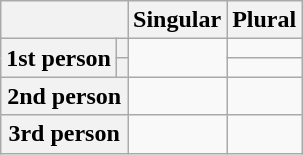<table class="wikitable" style="text-align:center;">
<tr>
<th colspan="2"></th>
<th>Singular</th>
<th>Plural</th>
</tr>
<tr>
<th rowspan="2">1st person</th>
<th></th>
<td rowspan="2"></td>
<td></td>
</tr>
<tr>
<th></th>
<td></td>
</tr>
<tr>
<th colspan="2">2nd person</th>
<td></td>
<td></td>
</tr>
<tr>
<th colspan="2">3rd person</th>
<td></td>
<td></td>
</tr>
</table>
